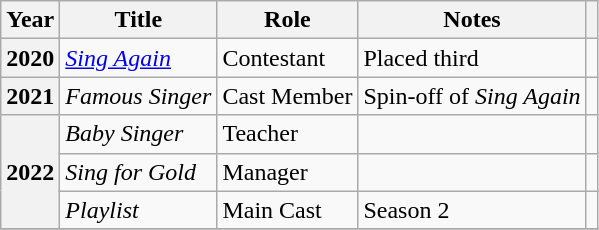<table class="wikitable  plainrowheaders">
<tr>
<th>Year</th>
<th>Title</th>
<th>Role</th>
<th>Notes</th>
<th scope="col" class="unsortable"></th>
</tr>
<tr>
<th scope="row">2020</th>
<td><em><a href='#'>Sing Again</a></em></td>
<td>Contestant</td>
<td>Placed third</td>
<td></td>
</tr>
<tr>
<th scope="row">2021</th>
<td><em>Famous Singer</em></td>
<td>Cast Member</td>
<td>Spin-off of <em>Sing Again</em></td>
<td></td>
</tr>
<tr>
<th scope="row" rowspan="3">2022</th>
<td><em>Baby Singer</em></td>
<td>Teacher</td>
<td></td>
<td></td>
</tr>
<tr>
<td><em>Sing for Gold</em></td>
<td>Manager</td>
<td></td>
<td></td>
</tr>
<tr>
<td><em>Playlist</em></td>
<td>Main Cast</td>
<td>Season 2</td>
<td></td>
</tr>
<tr>
</tr>
</table>
